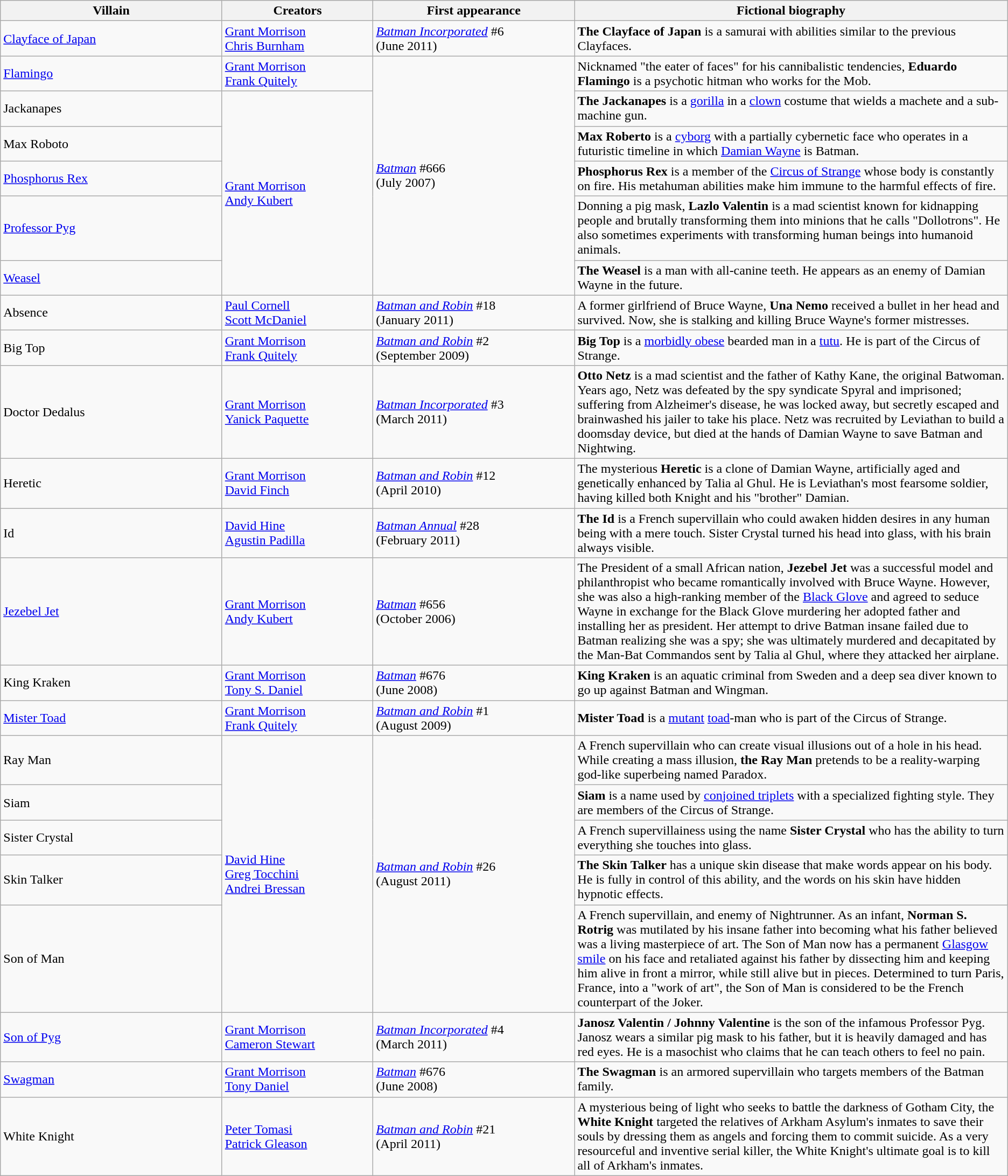<table class="wikitable">
<tr>
<th style="width:22%;">Villain</th>
<th style="width:15%;">Creators</th>
<th style="width:20%;">First appearance</th>
<th style="width:50%;">Fictional biography</th>
</tr>
<tr>
<td><a href='#'>Clayface of Japan</a></td>
<td><a href='#'>Grant Morrison</a><br><a href='#'>Chris Burnham</a></td>
<td><em><a href='#'>Batman Incorporated</a></em> #6<br>(June 2011)</td>
<td><strong>The Clayface of Japan</strong> is a samurai with abilities similar to the previous Clayfaces.</td>
</tr>
<tr>
<td><a href='#'>Flamingo</a><br></td>
<td><a href='#'>Grant Morrison</a><br><a href='#'>Frank Quitely</a></td>
<td rowspan="6"><em><a href='#'>Batman</a></em> #666<br>(July 2007)</td>
<td>Nicknamed "the eater of faces" for his cannibalistic tendencies, <strong>Eduardo Flamingo</strong> is a psychotic hitman who works for the Mob.</td>
</tr>
<tr>
<td>Jackanapes</td>
<td rowspan="5"><a href='#'>Grant Morrison</a><br><a href='#'>Andy Kubert</a></td>
<td><strong>The Jackanapes</strong> is a <a href='#'>gorilla</a> in a <a href='#'>clown</a> costume that wields a machete and a sub-machine gun.</td>
</tr>
<tr>
<td>Max Roboto</td>
<td><strong>Max Roberto</strong> is a <a href='#'>cyborg</a> with a partially cybernetic face who operates in a futuristic timeline in which <a href='#'>Damian Wayne</a> is Batman.</td>
</tr>
<tr>
<td><a href='#'>Phosphorus Rex</a></td>
<td><strong>Phosphorus Rex</strong> is a member of the <a href='#'>Circus of Strange</a> whose body is constantly on fire. His metahuman abilities make him immune to the harmful effects of fire.</td>
</tr>
<tr>
<td><a href='#'>Professor Pyg</a><br></td>
<td>Donning a pig mask, <strong>Lazlo Valentin</strong> is a mad scientist known for kidnapping people and brutally transforming them into minions that he calls "Dollotrons". He also sometimes experiments with transforming human beings into humanoid animals.</td>
</tr>
<tr>
<td><a href='#'>Weasel</a></td>
<td><strong>The Weasel</strong> is a man with all-canine teeth. He appears as an enemy of Damian Wayne in the future.</td>
</tr>
<tr>
<td>Absence</td>
<td><a href='#'>Paul Cornell</a><br><a href='#'>Scott McDaniel</a></td>
<td><em><a href='#'>Batman and Robin</a></em> #18<br>(January 2011)</td>
<td>A former girlfriend of Bruce Wayne, <strong>Una Nemo</strong> received a bullet in her head and survived. Now, she is stalking and killing Bruce Wayne's former mistresses.</td>
</tr>
<tr>
<td>Big Top</td>
<td><a href='#'>Grant Morrison</a><br><a href='#'>Frank Quitely</a></td>
<td><em><a href='#'>Batman and Robin</a></em> #2<br>(September 2009)</td>
<td><strong>Big Top</strong> is a <a href='#'>morbidly obese</a> bearded man in a <a href='#'>tutu</a>. He is part of the Circus of Strange.</td>
</tr>
<tr>
<td>Doctor Dedalus</td>
<td><a href='#'>Grant Morrison</a><br><a href='#'>Yanick Paquette</a></td>
<td><em><a href='#'>Batman Incorporated</a></em> #3<br>(March 2011)</td>
<td><strong>Otto Netz</strong> is a mad scientist and the father of Kathy Kane, the original Batwoman. Years ago, Netz was defeated by the spy syndicate Spyral and imprisoned; suffering from Alzheimer's disease, he was locked away, but secretly escaped and brainwashed his jailer to take his place. Netz was recruited by Leviathan to build a doomsday device, but died at the hands of Damian Wayne to save Batman and Nightwing.</td>
</tr>
<tr>
<td>Heretic</td>
<td><a href='#'>Grant Morrison</a><br><a href='#'>David Finch</a></td>
<td><em><a href='#'>Batman and Robin</a></em> #12 <br>(April 2010)</td>
<td>The mysterious <strong>Heretic</strong> is a clone of Damian Wayne, artificially aged and genetically enhanced by Talia al Ghul. He is Leviathan's most fearsome soldier, having killed both Knight and his "brother" Damian.</td>
</tr>
<tr>
<td>Id</td>
<td><a href='#'>David Hine</a><br><a href='#'>Agustin Padilla</a></td>
<td><em><a href='#'>Batman Annual</a></em> #28<br>(February 2011)</td>
<td><strong>The Id</strong> is a French supervillain who could awaken hidden desires in any human being with a mere touch. Sister Crystal turned his head into glass, with his brain always visible.</td>
</tr>
<tr>
<td><a href='#'>Jezebel Jet</a></td>
<td><a href='#'>Grant Morrison</a><br><a href='#'>Andy Kubert</a></td>
<td><em><a href='#'>Batman</a></em> #656<br>(October 2006)</td>
<td>The President of a small African nation, <strong>Jezebel Jet</strong> was a successful model and philanthropist who became romantically involved with Bruce Wayne. However, she was also a high-ranking member of the <a href='#'>Black Glove</a> and agreed to seduce Wayne in exchange for the Black Glove murdering her adopted father and installing her as president. Her attempt to drive Batman insane failed due to Batman realizing she was a spy; she was ultimately murdered and decapitated by the Man-Bat Commandos sent by Talia al Ghul, where they attacked her airplane.</td>
</tr>
<tr>
<td>King Kraken</td>
<td><a href='#'>Grant Morrison</a><br><a href='#'>Tony S. Daniel</a></td>
<td><em><a href='#'>Batman</a></em> #676<br>(June 2008)</td>
<td><strong>King Kraken</strong> is an aquatic criminal from Sweden and a deep sea diver known to go up against Batman and Wingman.</td>
</tr>
<tr>
<td><a href='#'>Mister Toad</a></td>
<td><a href='#'>Grant Morrison</a><br><a href='#'>Frank Quitely</a></td>
<td><em><a href='#'>Batman and Robin</a></em> #1<br>(August 2009)</td>
<td><strong>Mister Toad</strong> is a <a href='#'>mutant</a> <a href='#'>toad</a>-man who is part of the Circus of Strange.</td>
</tr>
<tr>
<td>Ray Man</td>
<td rowspan="5"><a href='#'>David Hine</a><br><a href='#'>Greg Tocchini</a><br><a href='#'>Andrei Bressan</a></td>
<td rowspan="5"><em><a href='#'>Batman and Robin</a></em> #26<br>(August 2011)</td>
<td>A French supervillain who can create visual illusions out of a hole in his head. While creating a mass illusion, <strong>the Ray Man</strong> pretends to be a reality-warping god-like superbeing named Paradox.</td>
</tr>
<tr>
<td>Siam</td>
<td><strong>Siam</strong> is a name used by <a href='#'>conjoined triplets</a> with a specialized fighting style. They are members of the Circus of Strange.</td>
</tr>
<tr>
<td>Sister Crystal</td>
<td>A French supervillainess using the name <strong>Sister Crystal</strong> who has the ability to turn everything she touches into glass.</td>
</tr>
<tr>
<td>Skin Talker</td>
<td><strong>The Skin Talker</strong> has a unique skin disease that make words appear on his body. He is fully in control of this ability, and the words on his skin have hidden hypnotic effects.</td>
</tr>
<tr>
<td>Son of Man</td>
<td>A French supervillain, and enemy of Nightrunner. As an infant, <strong>Norman S. Rotrig</strong> was mutilated by his insane father into becoming what his father believed was a living masterpiece of art. The Son of Man now has a permanent <a href='#'>Glasgow smile</a> on his face and retaliated against his father by dissecting him and keeping him alive in front a mirror, while still alive but in pieces. Determined to turn Paris, France, into a "work of art", the Son of Man is considered to be the French counterpart of the Joker.</td>
</tr>
<tr>
<td><a href='#'>Son of Pyg</a><br></td>
<td><a href='#'>Grant Morrison</a><br><a href='#'>Cameron Stewart</a></td>
<td><em><a href='#'>Batman Incorporated</a></em> #4<br>(March 2011)</td>
<td><strong>Janosz Valentin / Johnny Valentine</strong> is the son of the infamous Professor Pyg. Janosz wears a similar pig mask to his father, but it is heavily damaged and has red eyes. He is a masochist who claims that he can teach others to feel no pain.</td>
</tr>
<tr>
<td><a href='#'>Swagman</a></td>
<td><a href='#'>Grant Morrison</a><br><a href='#'>Tony Daniel</a></td>
<td><em><a href='#'>Batman</a></em> #676<br>(June 2008)</td>
<td><strong>The Swagman</strong> is an armored supervillain who targets members of the Batman family.</td>
</tr>
<tr>
<td>White Knight</td>
<td><a href='#'>Peter Tomasi</a><br><a href='#'>Patrick Gleason</a></td>
<td><em><a href='#'>Batman and Robin</a></em> #21<br>(April 2011)</td>
<td>A mysterious being of light who seeks to battle the darkness of Gotham City, the <strong>White Knight</strong> targeted the relatives of Arkham Asylum's inmates to save their souls by dressing them as angels and forcing them to commit suicide. As a very resourceful and inventive serial killer, the White Knight's ultimate goal is to kill all of Arkham's inmates.</td>
</tr>
</table>
